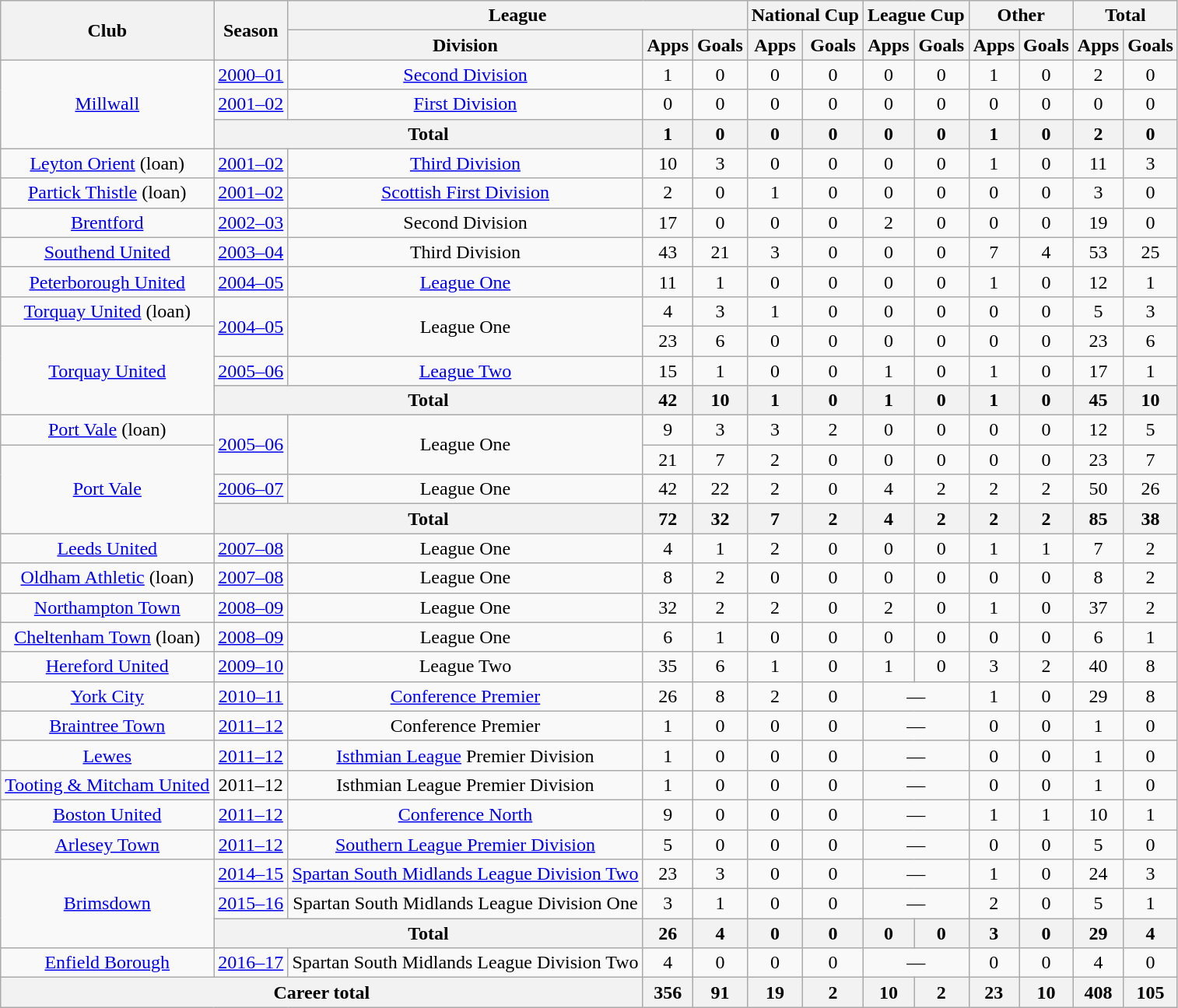<table class=wikitable style="text-align: center;">
<tr>
<th rowspan=2>Club</th>
<th rowspan=2>Season</th>
<th colspan=3>League</th>
<th colspan=2>National Cup</th>
<th colspan=2>League Cup</th>
<th colspan=2>Other</th>
<th colspan=2>Total</th>
</tr>
<tr>
<th>Division</th>
<th>Apps</th>
<th>Goals</th>
<th>Apps</th>
<th>Goals</th>
<th>Apps</th>
<th>Goals</th>
<th>Apps</th>
<th>Goals</th>
<th>Apps</th>
<th>Goals</th>
</tr>
<tr>
<td rowspan=3><a href='#'>Millwall</a></td>
<td><a href='#'>2000–01</a></td>
<td><a href='#'>Second Division</a></td>
<td>1</td>
<td>0</td>
<td>0</td>
<td>0</td>
<td>0</td>
<td>0</td>
<td>1</td>
<td>0</td>
<td>2</td>
<td>0</td>
</tr>
<tr>
<td><a href='#'>2001–02</a></td>
<td><a href='#'>First Division</a></td>
<td>0</td>
<td>0</td>
<td>0</td>
<td>0</td>
<td>0</td>
<td>0</td>
<td>0</td>
<td>0</td>
<td>0</td>
<td>0</td>
</tr>
<tr>
<th colspan=2>Total</th>
<th>1</th>
<th>0</th>
<th>0</th>
<th>0</th>
<th>0</th>
<th>0</th>
<th>1</th>
<th>0</th>
<th>2</th>
<th>0</th>
</tr>
<tr>
<td><a href='#'>Leyton Orient</a> (loan)</td>
<td><a href='#'>2001–02</a></td>
<td><a href='#'>Third Division</a></td>
<td>10</td>
<td>3</td>
<td>0</td>
<td>0</td>
<td>0</td>
<td>0</td>
<td>1</td>
<td>0</td>
<td>11</td>
<td>3</td>
</tr>
<tr>
<td><a href='#'>Partick Thistle</a> (loan)</td>
<td><a href='#'>2001–02</a></td>
<td><a href='#'>Scottish First Division</a></td>
<td>2</td>
<td>0</td>
<td>1</td>
<td>0</td>
<td>0</td>
<td>0</td>
<td>0</td>
<td>0</td>
<td>3</td>
<td>0</td>
</tr>
<tr>
<td><a href='#'>Brentford</a></td>
<td><a href='#'>2002–03</a></td>
<td>Second Division</td>
<td>17</td>
<td>0</td>
<td>0</td>
<td>0</td>
<td>2</td>
<td>0</td>
<td>0</td>
<td>0</td>
<td>19</td>
<td>0</td>
</tr>
<tr>
<td><a href='#'>Southend United</a></td>
<td><a href='#'>2003–04</a></td>
<td>Third Division</td>
<td>43</td>
<td>21</td>
<td>3</td>
<td>0</td>
<td>0</td>
<td>0</td>
<td>7</td>
<td>4</td>
<td>53</td>
<td>25</td>
</tr>
<tr>
<td><a href='#'>Peterborough United</a></td>
<td><a href='#'>2004–05</a></td>
<td><a href='#'>League One</a></td>
<td>11</td>
<td>1</td>
<td>0</td>
<td>0</td>
<td>0</td>
<td>0</td>
<td>1</td>
<td>0</td>
<td>12</td>
<td>1</td>
</tr>
<tr>
<td><a href='#'>Torquay United</a> (loan)</td>
<td rowspan="2"><a href='#'>2004–05</a></td>
<td rowspan="2">League One</td>
<td>4</td>
<td>3</td>
<td>1</td>
<td>0</td>
<td>0</td>
<td>0</td>
<td>0</td>
<td>0</td>
<td>5</td>
<td>3</td>
</tr>
<tr>
<td rowspan="3"><a href='#'>Torquay United</a></td>
<td>23</td>
<td>6</td>
<td>0</td>
<td>0</td>
<td>0</td>
<td>0</td>
<td>0</td>
<td>0</td>
<td>23</td>
<td>6</td>
</tr>
<tr>
<td><a href='#'>2005–06</a></td>
<td><a href='#'>League Two</a></td>
<td>15</td>
<td>1</td>
<td>0</td>
<td>0</td>
<td>1</td>
<td>0</td>
<td>1</td>
<td>0</td>
<td>17</td>
<td>1</td>
</tr>
<tr>
<th colspan=2>Total</th>
<th>42</th>
<th>10</th>
<th>1</th>
<th>0</th>
<th>1</th>
<th>0</th>
<th>1</th>
<th>0</th>
<th>45</th>
<th>10</th>
</tr>
<tr>
<td><a href='#'>Port Vale</a> (loan)</td>
<td rowspan=2><a href='#'>2005–06</a></td>
<td rowspan=2>League One</td>
<td>9</td>
<td>3</td>
<td>3</td>
<td>2</td>
<td>0</td>
<td>0</td>
<td>0</td>
<td>0</td>
<td>12</td>
<td>5</td>
</tr>
<tr>
<td rowspan=3><a href='#'>Port Vale</a></td>
<td>21</td>
<td>7</td>
<td>2</td>
<td>0</td>
<td>0</td>
<td>0</td>
<td>0</td>
<td>0</td>
<td>23</td>
<td>7</td>
</tr>
<tr>
<td><a href='#'>2006–07</a></td>
<td>League One</td>
<td>42</td>
<td>22</td>
<td>2</td>
<td>0</td>
<td>4</td>
<td>2</td>
<td>2</td>
<td>2</td>
<td>50</td>
<td>26</td>
</tr>
<tr>
<th colspan=2>Total</th>
<th>72</th>
<th>32</th>
<th>7</th>
<th>2</th>
<th>4</th>
<th>2</th>
<th>2</th>
<th>2</th>
<th>85</th>
<th>38</th>
</tr>
<tr>
<td><a href='#'>Leeds United</a></td>
<td><a href='#'>2007–08</a></td>
<td>League One</td>
<td>4</td>
<td>1</td>
<td>2</td>
<td>0</td>
<td>0</td>
<td>0</td>
<td>1</td>
<td>1</td>
<td>7</td>
<td>2</td>
</tr>
<tr>
<td><a href='#'>Oldham Athletic</a> (loan)</td>
<td><a href='#'>2007–08</a></td>
<td>League One</td>
<td>8</td>
<td>2</td>
<td>0</td>
<td>0</td>
<td>0</td>
<td>0</td>
<td>0</td>
<td>0</td>
<td>8</td>
<td>2</td>
</tr>
<tr>
<td><a href='#'>Northampton Town</a></td>
<td><a href='#'>2008–09</a></td>
<td>League One</td>
<td>32</td>
<td>2</td>
<td>2</td>
<td>0</td>
<td>2</td>
<td>0</td>
<td>1</td>
<td>0</td>
<td>37</td>
<td>2</td>
</tr>
<tr>
<td><a href='#'>Cheltenham Town</a> (loan)</td>
<td><a href='#'>2008–09</a></td>
<td>League One</td>
<td>6</td>
<td>1</td>
<td>0</td>
<td>0</td>
<td>0</td>
<td>0</td>
<td>0</td>
<td>0</td>
<td>6</td>
<td>1</td>
</tr>
<tr>
<td><a href='#'>Hereford United</a></td>
<td><a href='#'>2009–10</a></td>
<td>League Two</td>
<td>35</td>
<td>6</td>
<td>1</td>
<td>0</td>
<td>1</td>
<td>0</td>
<td>3</td>
<td>2</td>
<td>40</td>
<td>8</td>
</tr>
<tr>
<td><a href='#'>York City</a></td>
<td><a href='#'>2010–11</a></td>
<td><a href='#'>Conference Premier</a></td>
<td>26</td>
<td>8</td>
<td>2</td>
<td>0</td>
<td colspan="2">—</td>
<td>1</td>
<td>0</td>
<td>29</td>
<td>8</td>
</tr>
<tr>
<td><a href='#'>Braintree Town</a></td>
<td><a href='#'>2011–12</a></td>
<td>Conference Premier</td>
<td>1</td>
<td>0</td>
<td>0</td>
<td>0</td>
<td colspan="2">—</td>
<td>0</td>
<td>0</td>
<td>1</td>
<td>0</td>
</tr>
<tr>
<td><a href='#'>Lewes</a></td>
<td><a href='#'>2011–12</a></td>
<td><a href='#'>Isthmian League</a> Premier Division</td>
<td>1</td>
<td>0</td>
<td>0</td>
<td>0</td>
<td colspan="2">—</td>
<td>0</td>
<td>0</td>
<td>1</td>
<td>0</td>
</tr>
<tr>
<td><a href='#'>Tooting & Mitcham United</a></td>
<td>2011–12</td>
<td>Isthmian League Premier Division</td>
<td>1</td>
<td>0</td>
<td>0</td>
<td>0</td>
<td colspan="2">—</td>
<td>0</td>
<td>0</td>
<td>1</td>
<td>0</td>
</tr>
<tr>
<td><a href='#'>Boston United</a></td>
<td><a href='#'>2011–12</a></td>
<td><a href='#'>Conference North</a></td>
<td>9</td>
<td>0</td>
<td>0</td>
<td>0</td>
<td colspan=2>—</td>
<td>1</td>
<td>1</td>
<td>10</td>
<td>1</td>
</tr>
<tr>
<td><a href='#'>Arlesey Town</a></td>
<td><a href='#'>2011–12</a></td>
<td><a href='#'>Southern League Premier Division</a></td>
<td>5</td>
<td>0</td>
<td>0</td>
<td>0</td>
<td colspan=2>—</td>
<td>0</td>
<td>0</td>
<td>5</td>
<td>0</td>
</tr>
<tr>
<td rowspan=3><a href='#'>Brimsdown</a></td>
<td><a href='#'>2014–15</a></td>
<td><a href='#'>Spartan South Midlands League Division Two</a></td>
<td>23</td>
<td>3</td>
<td>0</td>
<td>0</td>
<td colspan=2>—</td>
<td>1</td>
<td>0</td>
<td>24</td>
<td>3</td>
</tr>
<tr>
<td><a href='#'>2015–16</a></td>
<td>Spartan South Midlands League Division One</td>
<td>3</td>
<td>1</td>
<td>0</td>
<td>0</td>
<td colspan=2>—</td>
<td>2</td>
<td>0</td>
<td>5</td>
<td>1</td>
</tr>
<tr>
<th colspan=2>Total</th>
<th>26</th>
<th>4</th>
<th>0</th>
<th>0</th>
<th>0</th>
<th>0</th>
<th>3</th>
<th>0</th>
<th>29</th>
<th>4</th>
</tr>
<tr>
<td><a href='#'>Enfield Borough</a></td>
<td><a href='#'>2016–17</a></td>
<td>Spartan South Midlands League Division Two</td>
<td>4</td>
<td>0</td>
<td>0</td>
<td>0</td>
<td colspan=2>—</td>
<td>0</td>
<td>0</td>
<td>4</td>
<td>0</td>
</tr>
<tr>
<th colspan=3>Career total</th>
<th>356</th>
<th>91</th>
<th>19</th>
<th>2</th>
<th>10</th>
<th>2</th>
<th>23</th>
<th>10</th>
<th>408</th>
<th>105</th>
</tr>
</table>
